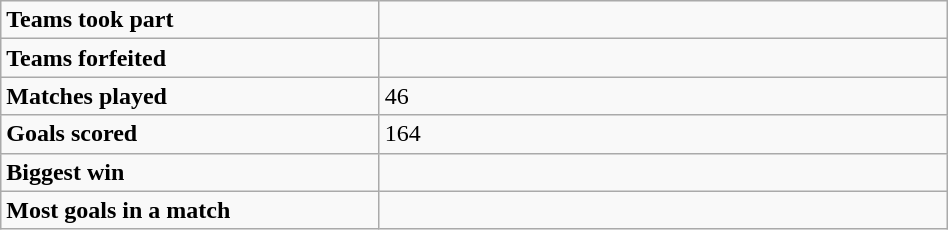<table class="wikitable" style="width:50%">
<tr>
<td style="width:40%"><strong>Teams took part</strong></td>
<td></td>
</tr>
<tr>
<td style="width:40%"><strong>Teams forfeited</strong></td>
<td></td>
</tr>
<tr>
<td style="width:40%"><strong>Matches played</strong></td>
<td>46</td>
</tr>
<tr>
<td style="width:40%"><strong>Goals scored</strong></td>
<td>164</td>
</tr>
<tr>
<td style="width:40%"><strong>Biggest win</strong></td>
<td></td>
</tr>
<tr>
<td style="width:40%"><strong>Most goals in a match</strong></td>
<td></td>
</tr>
</table>
